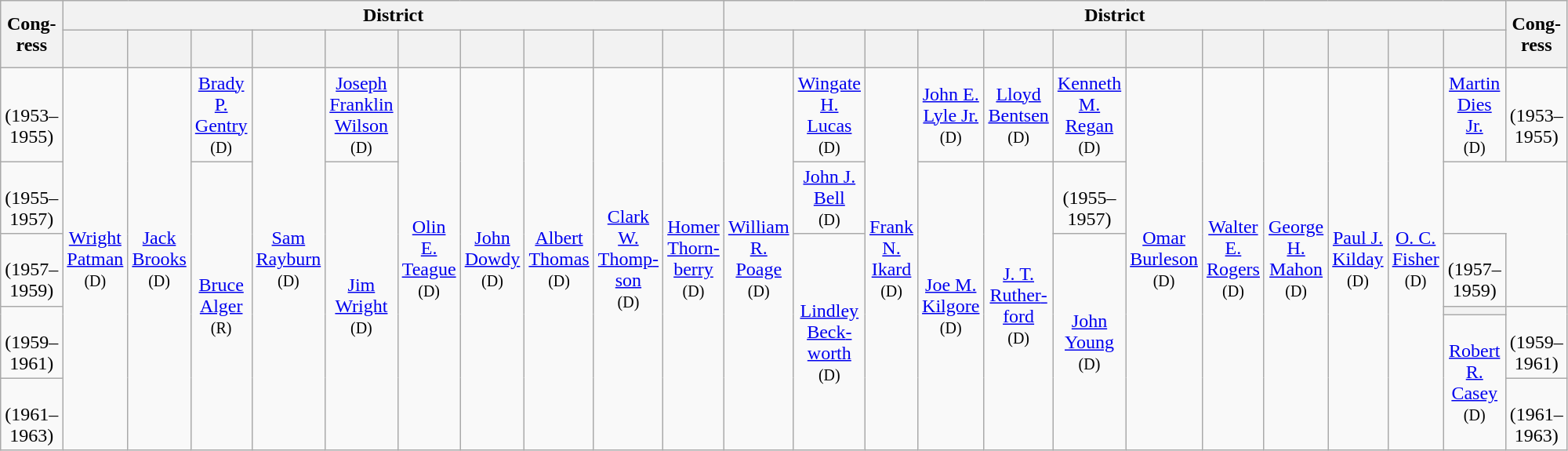<table class=wikitable style="text-align:center">
<tr>
<th rowspan=2>Cong­ress</th>
<th colspan=10>District</th>
<th colspan=12>District</th>
<th rowspan=2>Cong­ress</th>
</tr>
<tr style="height:2em">
<th></th>
<th></th>
<th></th>
<th></th>
<th></th>
<th></th>
<th></th>
<th></th>
<th></th>
<th></th>
<th></th>
<th></th>
<th></th>
<th></th>
<th></th>
<th></th>
<th></th>
<th></th>
<th></th>
<th></th>
<th></th>
<th></th>
</tr>
<tr style="height:2em">
<td><strong></strong><br>(1953–1955)</td>
<td rowspan="6" ><a href='#'>Wright Patman</a><br><small>(D)</small></td>
<td rowspan="6" ><a href='#'>Jack Brooks</a><br><small>(D)</small></td>
<td><a href='#'>Brady P. Gentry</a><br><small>(D)</small></td>
<td rowspan="6" ><a href='#'>Sam Rayburn</a><br><small>(D)</small></td>
<td><a href='#'>Joseph Franklin Wilson</a> <small>(D)</small></td>
<td rowspan="6" ><a href='#'>Olin E. Teague</a><br><small>(D)</small></td>
<td rowspan="6" ><a href='#'>John Dowdy</a><br><small>(D)</small></td>
<td rowspan="6" ><a href='#'>Albert Thomas</a><br><small>(D)</small></td>
<td rowspan="6" ><a href='#'>Clark W. Thomp­son</a><br><small>(D)</small></td>
<td rowspan="6" ><a href='#'>Homer Thorn­berry</a><br><small>(D)</small></td>
<td rowspan="6" ><a href='#'>William R. Poage</a><br><small>(D)</small></td>
<td><a href='#'>Wingate H. Lucas</a><br><small>(D)</small></td>
<td rowspan="6" ><a href='#'>Frank N. Ikard</a><br><small>(D)</small></td>
<td><a href='#'>John E. Lyle Jr.</a><br><small>(D)</small></td>
<td><a href='#'>Lloyd Bentsen</a><br><small>(D)</small></td>
<td><a href='#'>Kenneth M. Regan</a><br><small>(D)</small></td>
<td rowspan="6" ><a href='#'>Omar Burleson</a><br><small>(D)</small></td>
<td rowspan="6" ><a href='#'>Walter E. Rogers</a><br><small>(D)</small></td>
<td rowspan="6" ><a href='#'>George H. Mahon</a><br><small>(D)</small></td>
<td rowspan="6" ><a href='#'>Paul J. Kilday</a><br><small>(D)</small></td>
<td rowspan="6" ><a href='#'>O. C. Fisher</a><br><small>(D)</small></td>
<td><a href='#'>Martin Dies Jr.</a><br><small>(D)</small></td>
<td><strong></strong><br>(1953–1955)</td>
</tr>
<tr style="height:2em">
<td><strong></strong><br>(1955–1957)</td>
<td rowspan="5" ><a href='#'>Bruce Alger</a><br><small>(R)</small></td>
<td rowspan="22" ><a href='#'>Jim Wright</a><br><small>(D)</small></td>
<td><a href='#'>John J. Bell</a><br><small>(D)</small></td>
<td rowspan="5" ><a href='#'>Joe M. Kilgore</a><br><small>(D)</small></td>
<td rowspan="5" ><a href='#'>J. T. Ruther­ford</a><br><small>(D)</small></td>
<td><strong></strong><br>(1955–1957)</td>
</tr>
<tr style="height:2em">
<td><strong></strong><br>(1957–1959)</td>
<td rowspan="4" ><a href='#'>Lindley Beck­worth</a><br><small>(D)</small></td>
<td rowspan="4" ><a href='#'>John Young</a><br><small>(D)</small></td>
<td><strong></strong><br>(1957–1959)</td>
</tr>
<tr>
<td rowspan="2"><strong></strong><br>(1959–1961)</td>
<th></th>
<td rowspan="2"><strong></strong><br>(1959–1961)</td>
</tr>
<tr style="height:2em">
<td rowspan="2" ><a href='#'>Robert R. Casey</a><br><small>(D)</small></td>
</tr>
<tr style="height:2em">
<td><strong></strong><br>(1961–1963)</td>
<td><strong></strong><br>(1961–1963)</td>
</tr>
</table>
